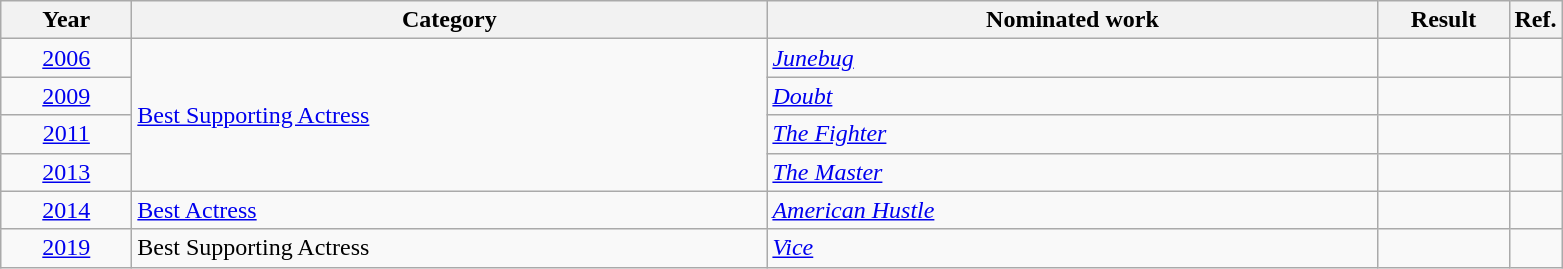<table class=wikitable>
<tr>
<th scope="col" style="width:5em;">Year</th>
<th scope="col" style="width:26em;">Category</th>
<th scope="col" style="width:25em;">Nominated work</th>
<th scope="col" style="width:5em;">Result</th>
<th>Ref.</th>
</tr>
<tr>
<td style="text-align:center;"><a href='#'>2006</a></td>
<td rowspan=4><a href='#'>Best Supporting Actress</a></td>
<td><em><a href='#'>Junebug</a></em></td>
<td></td>
<td style="text-align:center;"></td>
</tr>
<tr>
<td style="text-align:center;"><a href='#'>2009</a></td>
<td><em><a href='#'>Doubt</a></em></td>
<td></td>
<td style="text-align:center;"></td>
</tr>
<tr>
<td style="text-align:center;"><a href='#'>2011</a></td>
<td><em><a href='#'>The Fighter</a></em></td>
<td></td>
<td style="text-align:center;"></td>
</tr>
<tr>
<td style="text-align:center;"><a href='#'>2013</a></td>
<td><em><a href='#'>The Master</a></em></td>
<td></td>
<td style="text-align:center;"></td>
</tr>
<tr>
<td style="text-align:center;"><a href='#'>2014</a></td>
<td><a href='#'>Best Actress</a></td>
<td style="text-align:left"><em><a href='#'>American Hustle</a></em></td>
<td></td>
<td style="text-align:center;"></td>
</tr>
<tr>
<td style="text-align:center;"><a href='#'>2019</a></td>
<td>Best Supporting Actress</td>
<td style="text-align:left"><em><a href='#'>Vice</a></em></td>
<td></td>
<td style="text-align:center;"></td>
</tr>
</table>
